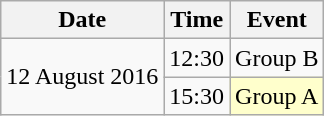<table class = "wikitable" style="text-align:center;">
<tr>
<th>Date</th>
<th>Time</th>
<th>Event</th>
</tr>
<tr>
<td rowspan=2>12 August 2016</td>
<td>12:30</td>
<td>Group B</td>
</tr>
<tr>
<td>15:30</td>
<td bgcolor=ffffcc>Group A</td>
</tr>
</table>
